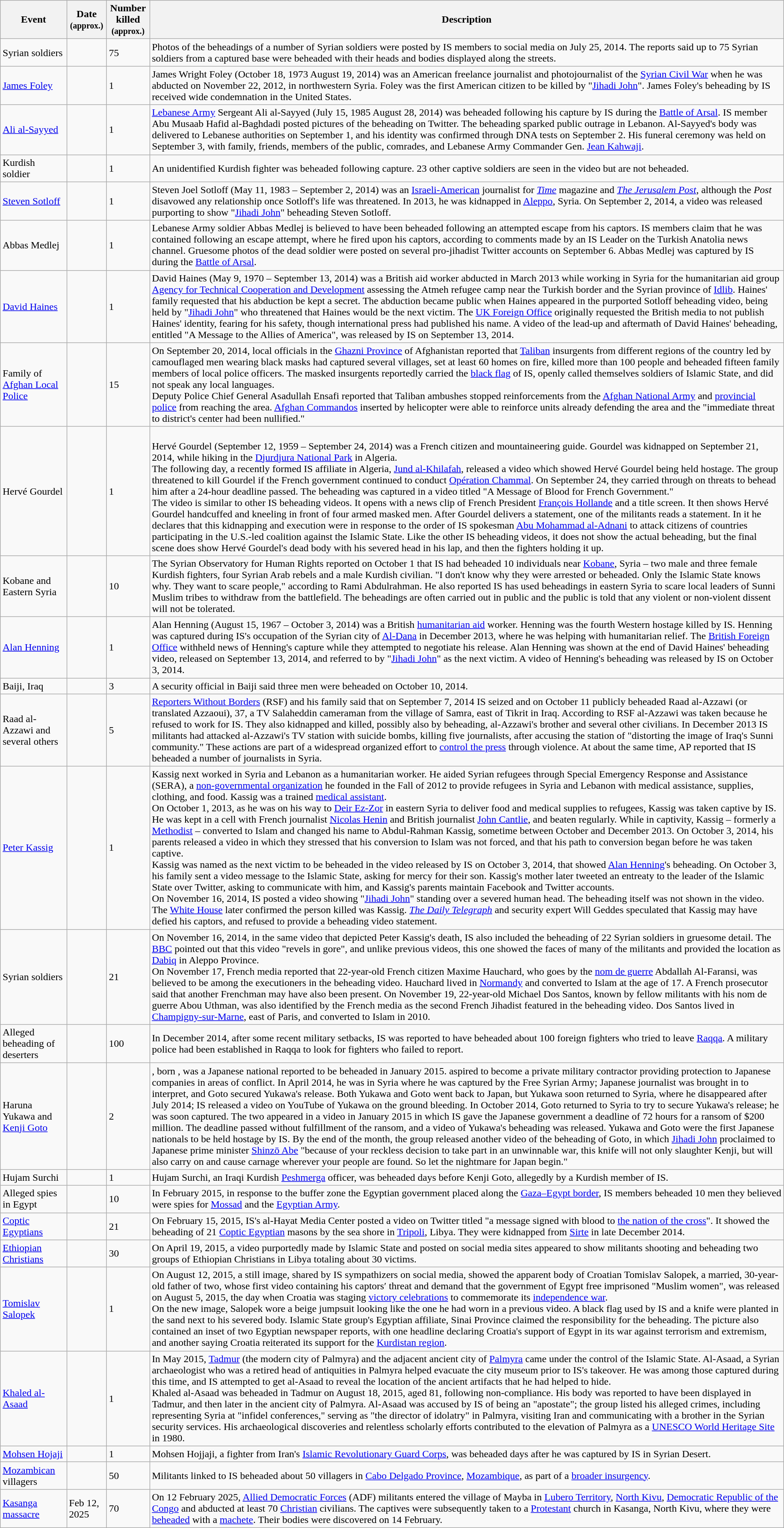<table class="wikitable sortable toptextcells">
<tr>
<th>Event</th>
<th>Date<br><small>(approx.)</small></th>
<th>Number killed<br><small>(approx.)</small></th>
<th>Description</th>
</tr>
<tr>
<td>Syrian soldiers</td>
<td></td>
<td>75</td>
<td>Photos of the beheadings of a number of Syrian soldiers were posted by IS members to social media on July 25, 2014. The reports said up to 75 Syrian soldiers from a captured base were beheaded with their heads and bodies displayed along the streets.</td>
</tr>
<tr>
<td><a href='#'>James Foley</a></td>
<td></td>
<td>1</td>
<td>James Wright Foley (October 18, 1973 August 19, 2014) was an American freelance journalist and photojournalist of the <a href='#'>Syrian Civil War</a> when he was abducted on November 22, 2012, in northwestern Syria. Foley was the first American citizen to be killed by "<a href='#'>Jihadi John</a>". James Foley's beheading by IS received wide condemnation in the United States.</td>
</tr>
<tr>
<td><a href='#'>Ali al-Sayyed</a></td>
<td></td>
<td>1</td>
<td><a href='#'>Lebanese Army</a> Sergeant Ali al-Sayyed (July 15, 1985 August 28, 2014) was beheaded following his capture by IS during the <a href='#'>Battle of Arsal</a>. IS member Abu Musaab Hafid al-Baghdadi posted pictures of the beheading on Twitter. The beheading sparked public outrage in Lebanon. Al-Sayyed's body was delivered to Lebanese authorities on September 1, and his identity was confirmed through DNA tests on September 2. His funeral ceremony was held on September 3, with family, friends, members of the public, comrades, and Lebanese Army Commander Gen. <a href='#'>Jean Kahwaji</a>.</td>
</tr>
<tr>
<td>Kurdish soldier</td>
<td></td>
<td>1</td>
<td>An unidentified Kurdish fighter was beheaded following capture. 23 other captive soldiers are seen in the video but are not beheaded.</td>
</tr>
<tr>
<td><a href='#'>Steven Sotloff</a></td>
<td></td>
<td>1</td>
<td>Steven Joel Sotloff (May 11, 1983 –  September 2, 2014) was an <a href='#'>Israeli-American</a> journalist for <em><a href='#'>Time</a></em> magazine and <em><a href='#'>The Jerusalem Post</a></em>, although the <em>Post</em> disavowed any relationship once Sotloff's life was threatened. In 2013, he was kidnapped in <a href='#'>Aleppo</a>, Syria. On September 2, 2014, a video was released purporting to show "<a href='#'>Jihadi John</a>" beheading Steven Sotloff.</td>
</tr>
<tr>
<td>Abbas Medlej</td>
<td></td>
<td>1</td>
<td>Lebanese Army soldier Abbas Medlej is believed to have been beheaded following an attempted escape from his captors. IS members claim that he was contained following an escape attempt, where he fired upon his captors, according to comments made by an IS Leader on the Turkish Anatolia news channel. Gruesome photos of the dead soldier were posted on several pro-jihadist Twitter accounts on September 6. Abbas Medlej was captured by IS during the <a href='#'>Battle of Arsal</a>.</td>
</tr>
<tr>
<td><a href='#'>David Haines</a></td>
<td></td>
<td>1</td>
<td>David Haines (May 9, 1970 –  September 13, 2014) was a British aid worker abducted in March 2013 while working in Syria for the humanitarian aid group <a href='#'>Agency for Technical Cooperation and Development</a> assessing the Atmeh refugee camp near the Turkish border and the Syrian province of <a href='#'>Idlib</a>. Haines' family requested that his abduction be kept a secret. The abduction became public when Haines appeared in the purported Sotloff beheading video, being held by "<a href='#'>Jihadi John</a>" who threatened that Haines would be the next victim. The <a href='#'>UK Foreign Office</a> originally requested the British media to not publish Haines' identity, fearing for his safety, though international press had published his name. A video of the lead-up and aftermath of David Haines' beheading, entitled "A Message to the Allies of America", was released by IS on September 13, 2014.</td>
</tr>
<tr>
<td>Family of <a href='#'>Afghan Local Police</a></td>
<td></td>
<td>15</td>
<td>On September 20, 2014, local officials in the <a href='#'>Ghazni Province</a> of Afghanistan reported that <a href='#'>Taliban</a> insurgents from different regions of the country led by camouflaged men wearing black masks had captured several villages, set at least 60 homes on fire, killed more than 100 people and beheaded fifteen family members of local police officers. The masked insurgents reportedly carried the <a href='#'>black flag</a> of IS, openly called themselves soldiers of Islamic State, and did not speak any local languages.<br>Deputy Police Chief General Asadullah Ensafi reported that Taliban ambushes stopped reinforcements from the <a href='#'>Afghan National Army</a> and <a href='#'>provincial police</a> from reaching the area. <a href='#'>Afghan Commandos</a> inserted by helicopter were able to reinforce units already defending the area and the "immediate threat to district's center had been nullified."</td>
</tr>
<tr>
<td>Hervé Gourdel</td>
<td></td>
<td>1</td>
<td><br>Hervé Gourdel (September 12, 1959 –  September 24, 2014) was a French citizen and mountaineering guide. Gourdel was kidnapped on September 21, 2014, while hiking in the <a href='#'>Djurdjura National Park</a> in Algeria.<br>The following day, a recently formed IS affiliate in Algeria, <a href='#'>Jund al-Khilafah</a>, released a video which showed Hervé Gourdel being held hostage. The group threatened to kill Gourdel if the French government continued to conduct <a href='#'>Opération Chammal</a>. On September 24, they carried through on threats to behead him after a 24-hour deadline passed. The beheading was captured in a video titled "A Message of Blood for French Government."<br>The video is similar to other IS beheading videos. It opens with a news clip of French President <a href='#'>François Hollande</a> and a title screen. It then shows Hervé Gourdel handcuffed and kneeling in front of four armed masked men. After Gourdel delivers a statement, one of the militants reads a statement. In it he declares that this kidnapping and execution were in response to the order of IS spokesman <a href='#'>Abu Mohammad al-Adnani</a> to attack citizens of countries participating in the U.S.-led coalition against the Islamic State. Like the other IS beheading videos, it does not show the actual beheading, but the final scene does show Hervé Gourdel's dead body with his severed head in his lap, and then the fighters holding it up.</td>
</tr>
<tr>
<td>Kobane and Eastern Syria</td>
<td></td>
<td>10</td>
<td>The Syrian Observatory for Human Rights reported on October 1 that IS had beheaded 10 individuals near <a href='#'>Kobane</a>, Syria – two male and three female Kurdish fighters, four Syrian Arab rebels and a male Kurdish civilian. "I don't know why they were arrested or beheaded. Only the Islamic State knows why. They want to scare people," according to Rami Abdulrahman. He also reported IS has used beheadings in eastern Syria to scare local leaders of Sunni Muslim tribes to withdraw from the battlefield. The beheadings are often carried out in public and the public is told that any violent or non-violent dissent will not be tolerated.</td>
</tr>
<tr>
<td><a href='#'>Alan Henning</a></td>
<td></td>
<td>1</td>
<td>Alan Henning (August 15, 1967 –  October 3, 2014) was a British <a href='#'>humanitarian aid</a> worker. Henning was the fourth Western hostage killed by IS. Henning was captured during IS's occupation of the Syrian city of <a href='#'>Al-Dana</a> in December 2013, where he was helping with humanitarian relief. The <a href='#'>British Foreign Office</a> withheld news of Henning's capture while they attempted to negotiate his release. Alan Henning was shown at the end of David Haines' beheading video, released on September 13, 2014, and referred to by "<a href='#'>Jihadi John</a>" as the next victim. A video of Henning's beheading was released by IS on October 3, 2014.</td>
</tr>
<tr>
<td>Baiji, Iraq</td>
<td></td>
<td>3</td>
<td>A security official in Baiji said three men were beheaded on October 10, 2014.</td>
</tr>
<tr>
<td>Raad al-Azzawi and several others</td>
<td></td>
<td>5<br></td>
<td><a href='#'>Reporters Without Borders</a> (RSF) and his family said that on September 7, 2014 IS seized and on October 11 publicly beheaded Raad al-Azzawi (or translated Azzaoui), 37, a TV Salaheddin cameraman from the village of Samra, east of Tikrit in Iraq. According to RSF al-Azzawi was taken because he refused to work for IS. They also kidnapped and killed, possibly also by beheading, al-Azzawi's brother and several other civilians.  In December 2013 IS militants had attacked al-Azzawi's TV station with suicide bombs, killing five journalists, after accusing the station of "distorting the image of Iraq's Sunni community." These actions are part of a widespread organized effort to <a href='#'>control the press</a> through violence. At about the same time, AP reported that IS beheaded a number of journalists in Syria.</td>
</tr>
<tr>
<td><a href='#'>Peter Kassig</a></td>
<td></td>
<td>1<br></td>
<td>Kassig next worked in Syria and Lebanon as a humanitarian worker. He aided Syrian refugees through Special Emergency Response and Assistance (SERA), a <a href='#'>non-governmental organization</a> he founded in the Fall of 2012 to provide refugees in Syria and Lebanon with medical assistance, supplies, clothing, and food. Kassig was a trained <a href='#'>medical assistant</a>.<br>On October 1, 2013, as he was on his way to <a href='#'>Deir Ez-Zor</a> in eastern Syria to deliver food and medical supplies to refugees, Kassig was taken captive by IS. He was kept in a cell with French journalist <a href='#'>Nicolas Henin</a> and British journalist <a href='#'>John Cantlie</a>, and beaten regularly. While in captivity, Kassig – formerly a <a href='#'>Methodist</a> – converted to Islam and changed his name to Abdul-Rahman Kassig, sometime between October and December 2013. On October 3, 2014, his parents released a video in which they stressed that his conversion to Islam was not forced, and that his path to conversion began before he was taken captive.<br>Kassig was named as the next victim to be beheaded in the video released by IS on October 3, 2014, that showed <a href='#'>Alan Henning</a>'s beheading. On October 3, his family sent a video message to the Islamic State, asking for mercy for their son. Kassig's mother later tweeted an entreaty to the leader of the Islamic State over Twitter, asking to communicate with him, and Kassig's parents maintain Facebook and Twitter accounts.<br>On November 16, 2014, IS posted a video showing "<a href='#'>Jihadi John</a>" standing over a severed human head. The beheading itself was not shown in the video. The <a href='#'>White House</a> later confirmed the person killed was Kassig. <em><a href='#'>The Daily Telegraph</a></em> and security expert Will Geddes speculated that Kassig may have defied his captors, and refused to provide a beheading video statement.</td>
</tr>
<tr>
<td>Syrian soldiers</td>
<td></td>
<td>21</td>
<td>On November 16, 2014, in the same video that depicted Peter Kassig's death, IS also included the beheading of 22 Syrian soldiers in gruesome detail. The <a href='#'>BBC</a> pointed out that this video "revels in gore", and unlike previous videos, this one showed the faces of many of the militants and provided the location as <a href='#'>Dabiq</a> in Aleppo Province.<br>On November 17, French media reported that 22-year-old French citizen Maxime Hauchard, who goes by the <a href='#'>nom de guerre</a> Abdallah Al-Faransi, was believed to be among the executioners in the beheading video. Hauchard lived in <a href='#'>Normandy</a> and converted to Islam at the age of 17. A French prosecutor said that another Frenchman may have also been present. On November 19, 22-year-old Michael Dos Santos, known by fellow militants with his nom de guerre Abou Uthman, was also identified by the French media as the second French Jihadist featured in the beheading video. Dos Santos lived in <a href='#'>Champigny-sur-Marne</a>, east of Paris, and converted to Islam in 2010.</td>
</tr>
<tr>
<td>Alleged beheading of deserters</td>
<td></td>
<td>100</td>
<td>In December 2014, after some recent military setbacks, IS was reported to have beheaded about 100 foreign fighters who tried to leave <a href='#'>Raqqa</a>. A military police had been established in Raqqa to look for fighters who failed to report.</td>
</tr>
<tr>
<td>Haruna Yukawa and <a href='#'>Kenji Goto</a></td>
<td></td>
<td>2</td>
<td>, born , was a Japanese national reported to be beheaded in January 2015.  aspired to become a private military contractor providing protection to Japanese companies in areas of conflict. In April 2014, he was in Syria where he was captured by the Free Syrian Army; Japanese journalist  was brought in to interpret, and Goto secured Yukawa's release. Both Yukawa and Goto went back to Japan, but Yukawa soon returned to Syria, where he disappeared after July 2014; IS released a video on YouTube of Yukawa on the ground bleeding. In October 2014, Goto returned to Syria to try to secure Yukawa's release; he was soon captured. The two appeared in a video in January 2015 in which IS gave the Japanese government a deadline of 72 hours for a ransom of $200 million. The deadline passed without fulfillment of the ransom, and a video of Yukawa's beheading was released. Yukawa and Goto were the first Japanese nationals to be held hostage by IS. By the end of the month, the group released another video of the beheading of Goto, in which <a href='#'>Jihadi John</a> proclaimed to Japanese prime minister <a href='#'>Shinzō Abe</a> "because of your reckless decision to take part in an unwinnable war, this knife will not only slaughter Kenji, but will also carry on and cause carnage wherever your people are found. So let the nightmare for Japan begin."</td>
</tr>
<tr>
<td>Hujam Surchi</td>
<td></td>
<td>1</td>
<td>Hujam Surchi, an Iraqi Kurdish <a href='#'>Peshmerga</a> officer, was beheaded days before Kenji Goto, allegedly by a Kurdish member of IS.</td>
</tr>
<tr>
<td>Alleged spies in Egypt</td>
<td></td>
<td>10</td>
<td>In February 2015, in response to the buffer zone the Egyptian government placed along the <a href='#'>Gaza–Egypt border</a>, IS members beheaded 10 men they believed were spies for <a href='#'>Mossad</a> and the <a href='#'>Egyptian Army</a>.</td>
</tr>
<tr>
<td><a href='#'>Coptic Egyptians</a></td>
<td></td>
<td>21</td>
<td>On February 15, 2015, IS's al-Hayat Media Center posted a video on Twitter titled "a message signed with blood to <a href='#'>the nation of the cross</a>". It showed the beheading of 21 <a href='#'>Coptic Egyptian</a> masons by the sea shore in <a href='#'>Tripoli</a>, Libya. They were kidnapped from <a href='#'>Sirte</a> in late December 2014.</td>
</tr>
<tr>
<td><a href='#'>Ethiopian Christians</a></td>
<td></td>
<td>30</td>
<td>On April 19, 2015, a video purportedly made by Islamic State and posted on social media sites appeared to show militants shooting and beheading two groups of Ethiopian Christians in Libya totaling about 30 victims.</td>
</tr>
<tr>
<td><a href='#'>Tomislav Salopek</a></td>
<td></td>
<td>1</td>
<td>On August 12, 2015, a still image, shared by IS sympathizers on social media, showed the apparent body of Croatian Tomislav Salopek, a married, 30-year-old father of two, whose first video containing his captors′ threat and demand that the government of Egypt free imprisoned "Muslim women", was released on August 5, 2015, the day when Croatia was staging <a href='#'>victory celebrations</a> to commemorate its <a href='#'>independence war</a>.<br>On the new image, Salopek wore a beige jumpsuit looking like the one he had worn in a previous video. A black flag used by IS and a knife were planted in the sand next to his severed body. Islamic State group's Egyptian affiliate, Sinai Province claimed the responsibility for the beheading. The picture also contained an inset of two Egyptian newspaper reports, with one headline declaring Croatia's support of Egypt in its war against terrorism and extremism, and another saying Croatia reiterated its support for the <a href='#'>Kurdistan region</a>.</td>
</tr>
<tr>
<td><a href='#'>Khaled al-Asaad</a></td>
<td></td>
<td>1</td>
<td>In May 2015, <a href='#'>Tadmur</a> (the modern city of Palmyra) and the adjacent ancient city of <a href='#'>Palmyra</a> came under the control of the Islamic State. Al-Asaad, a Syrian archaeologist who was a retired head of antiquities in Palmyra helped evacuate the city museum prior to IS's takeover. He was among those captured during this time, and IS attempted to get al-Asaad to reveal the location of the ancient artifacts that he had helped to hide.<br>Khaled al-Asaad was beheaded in Tadmur on August 18, 2015, aged 81, following non-compliance. His body was reported to have been displayed in Tadmur, and then later in the ancient city of Palmyra. Al-Asaad was accused by IS of being an "apostate"; the group listed his alleged crimes, including representing Syria at "infidel conferences," serving as "the director of idolatry" in Palmyra, visiting Iran and communicating with a brother in the Syrian security services. His archaeological discoveries and relentless scholarly efforts contributed to the elevation of Palmyra as a <a href='#'>UNESCO World Heritage Site</a> in 1980.</td>
</tr>
<tr>
<td><a href='#'>Mohsen Hojaji</a></td>
<td></td>
<td>1</td>
<td>Mohsen Hojjaji, a fighter from Iran's <a href='#'>Islamic Revolutionary Guard Corps</a>, was beheaded days after he was captured by IS in Syrian Desert.</td>
</tr>
<tr>
<td><a href='#'>Mozambican</a> villagers</td>
<td></td>
<td>50</td>
<td>Militants linked to IS beheaded about 50 villagers in <a href='#'>Cabo Delgado Province</a>, <a href='#'>Mozambique</a>, as part of a <a href='#'>broader insurgency</a>.</td>
</tr>
<tr>
<td><a href='#'>Kasanga massacre</a></td>
<td>Feb 12, 2025</td>
<td>70</td>
<td>On 12 February 2025, <a href='#'>Allied Democratic Forces</a> (ADF) militants entered the village of Mayba in <a href='#'>Lubero Territory</a>, <a href='#'>North Kivu</a>, <a href='#'>Democratic Republic of the Congo</a> and abducted at least 70 <a href='#'>Christian</a> civilians. The captives were subsequently taken to a <a href='#'>Protestant</a> church in Kasanga, North Kivu, where they were <a href='#'>beheaded</a> with a <a href='#'>machete</a>. Their bodies were discovered on 14 February.</td>
</tr>
</table>
